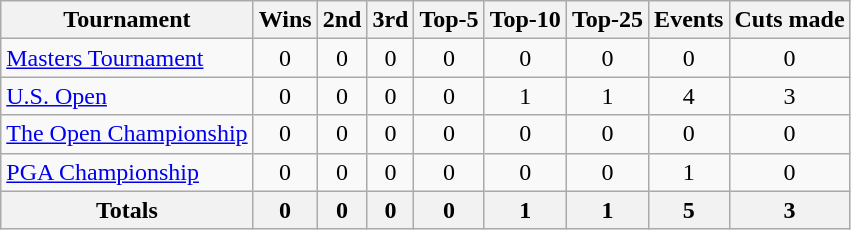<table class=wikitable style=text-align:center>
<tr>
<th>Tournament</th>
<th>Wins</th>
<th>2nd</th>
<th>3rd</th>
<th>Top-5</th>
<th>Top-10</th>
<th>Top-25</th>
<th>Events</th>
<th>Cuts made</th>
</tr>
<tr>
<td align=left><a href='#'>Masters Tournament</a></td>
<td>0</td>
<td>0</td>
<td>0</td>
<td>0</td>
<td>0</td>
<td>0</td>
<td>0</td>
<td>0</td>
</tr>
<tr>
<td align=left><a href='#'>U.S. Open</a></td>
<td>0</td>
<td>0</td>
<td>0</td>
<td>0</td>
<td>1</td>
<td>1</td>
<td>4</td>
<td>3</td>
</tr>
<tr>
<td align=left><a href='#'>The Open Championship</a></td>
<td>0</td>
<td>0</td>
<td>0</td>
<td>0</td>
<td>0</td>
<td>0</td>
<td>0</td>
<td>0</td>
</tr>
<tr>
<td align=left><a href='#'>PGA Championship</a></td>
<td>0</td>
<td>0</td>
<td>0</td>
<td>0</td>
<td>0</td>
<td>0</td>
<td>1</td>
<td>0</td>
</tr>
<tr>
<th>Totals</th>
<th>0</th>
<th>0</th>
<th>0</th>
<th>0</th>
<th>1</th>
<th>1</th>
<th>5</th>
<th>3</th>
</tr>
</table>
